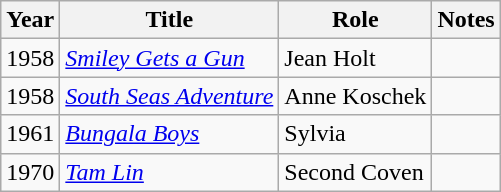<table class=wikitable>
<tr>
<th>Year</th>
<th>Title</th>
<th>Role</th>
<th>Notes</th>
</tr>
<tr>
<td>1958</td>
<td><em><a href='#'>Smiley Gets a Gun</a></em></td>
<td>Jean Holt</td>
<td></td>
</tr>
<tr>
<td>1958</td>
<td><em><a href='#'>South Seas Adventure</a></em></td>
<td>Anne Koschek</td>
<td></td>
</tr>
<tr>
<td>1961</td>
<td><em><a href='#'>Bungala Boys</a></em></td>
<td>Sylvia</td>
<td></td>
</tr>
<tr>
<td>1970</td>
<td><em><a href='#'>Tam Lin</a></em></td>
<td>Second Coven</td>
<td></td>
</tr>
</table>
